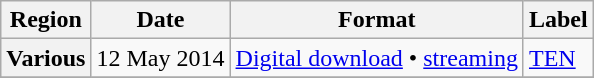<table class="wikitable plainrowheaders">
<tr>
<th scope="col">Region</th>
<th scope="col">Date</th>
<th scope="col">Format</th>
<th scope="col">Label</th>
</tr>
<tr>
<th scope="row">Various</th>
<td>12 May 2014</td>
<td rowspan="1"><a href='#'>Digital download</a> • <a href='#'>streaming</a></td>
<td rowspan="1"><a href='#'>TEN</a></td>
</tr>
<tr>
</tr>
</table>
